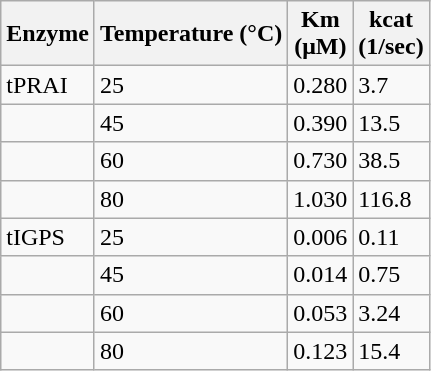<table class="wikitable">
<tr>
<th>Enzyme</th>
<th>Temperature (°C)</th>
<th>Km<br>(μM)</th>
<th>kcat<br>(1/sec)</th>
</tr>
<tr>
<td>tPRAI</td>
<td>25</td>
<td>0.280</td>
<td>3.7</td>
</tr>
<tr>
<td></td>
<td>45</td>
<td>0.390</td>
<td>13.5</td>
</tr>
<tr>
<td></td>
<td>60</td>
<td>0.730</td>
<td>38.5</td>
</tr>
<tr>
<td></td>
<td>80</td>
<td>1.030</td>
<td>116.8</td>
</tr>
<tr>
<td>tIGPS</td>
<td>25</td>
<td>0.006</td>
<td>0.11</td>
</tr>
<tr>
<td></td>
<td>45</td>
<td>0.014</td>
<td>0.75</td>
</tr>
<tr>
<td></td>
<td>60</td>
<td>0.053</td>
<td>3.24</td>
</tr>
<tr>
<td></td>
<td>80</td>
<td>0.123</td>
<td>15.4</td>
</tr>
</table>
